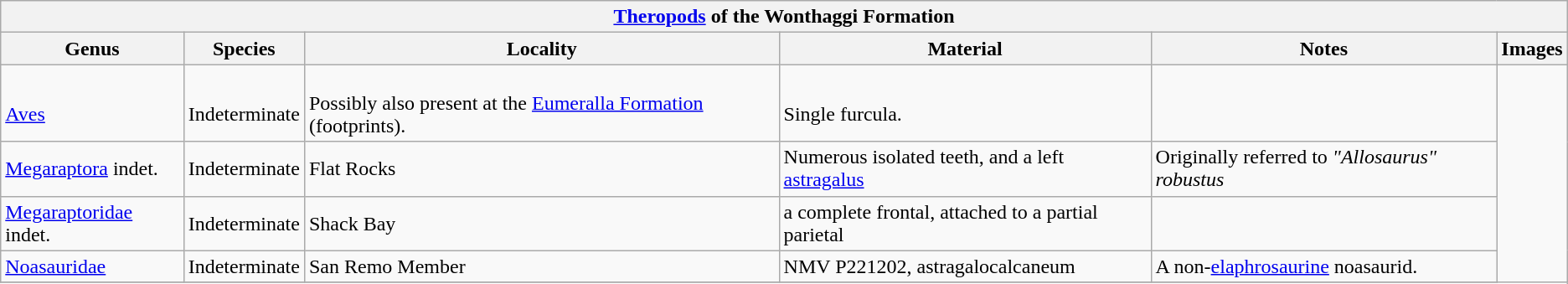<table class="wikitable" align="center">
<tr>
<th colspan="6" align="center"><strong><a href='#'>Theropods</a> of the Wonthaggi Formation</strong></th>
</tr>
<tr>
<th>Genus</th>
<th>Species</th>
<th>Locality</th>
<th>Material</th>
<th>Notes</th>
<th>Images</th>
</tr>
<tr>
<td><br><a href='#'>Aves</a></td>
<td><br>Indeterminate</td>
<td><br>Possibly also present at the <a href='#'>Eumeralla Formation</a> (footprints).</td>
<td><br>Single furcula.</td>
<td></td>
</tr>
<tr>
<td><a href='#'>Megaraptora</a> indet.</td>
<td>Indeterminate</td>
<td>Flat Rocks</td>
<td>Numerous isolated teeth, and a left <a href='#'>astragalus</a></td>
<td>Originally referred to <em>"Allosaurus" robustus</em></td>
</tr>
<tr>
<td><a href='#'>Megaraptoridae</a> indet.</td>
<td>Indeterminate</td>
<td>Shack Bay</td>
<td>a complete frontal, attached to a partial parietal</td>
<td></td>
</tr>
<tr>
<td><a href='#'>Noasauridae</a></td>
<td>Indeterminate</td>
<td>San Remo Member</td>
<td>NMV P221202, astragalocalcaneum</td>
<td>A non-<a href='#'>elaphrosaurine</a> noasaurid.</td>
</tr>
<tr>
</tr>
</table>
